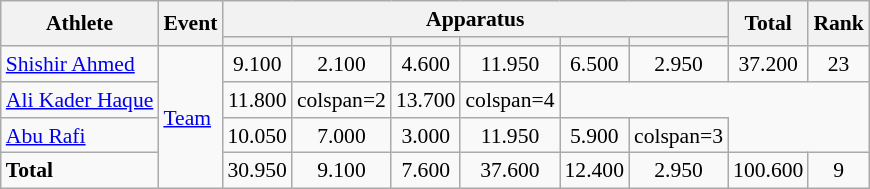<table class=wikitable style=font-size:90%;text-align:center>
<tr>
<th rowspan=2>Athlete</th>
<th rowspan=2>Event</th>
<th colspan=6>Apparatus</th>
<th rowspan=2>Total</th>
<th rowspan=2>Rank</th>
</tr>
<tr style=font-size:95%>
<th></th>
<th></th>
<th></th>
<th></th>
<th></th>
<th></th>
</tr>
<tr>
<td align=left><a href='#'>Shishir Ahmed</a></td>
<td align=left rowspan=4><a href='#'>Team</a></td>
<td>9.100</td>
<td>2.100</td>
<td>4.600</td>
<td>11.950</td>
<td>6.500</td>
<td>2.950</td>
<td>37.200</td>
<td>23</td>
</tr>
<tr>
<td align=left><a href='#'>Ali Kader Haque</a></td>
<td>11.800</td>
<td>colspan=2 </td>
<td>13.700</td>
<td>colspan=4 </td>
</tr>
<tr>
<td align=left><a href='#'>Abu Rafi</a></td>
<td>10.050</td>
<td>7.000</td>
<td>3.000</td>
<td>11.950</td>
<td>5.900</td>
<td>colspan=3 </td>
</tr>
<tr>
<td align=left><strong>Total</strong></td>
<td>30.950</td>
<td>9.100</td>
<td>7.600</td>
<td>37.600</td>
<td>12.400</td>
<td>2.950</td>
<td>100.600</td>
<td>9</td>
</tr>
</table>
